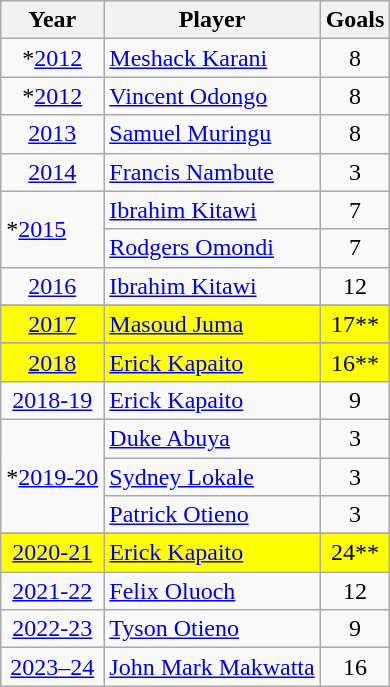<table class="wikitable" style="text-align: left;">
<tr>
<th>Year</th>
<th>Player</th>
<th>Goals</th>
</tr>
<tr>
<td align="center">*<a href='#'>2012</a></td>
<td> <a href='#'>Meshack Karani</a></td>
<td align="center">8</td>
</tr>
<tr>
<td align="center">*<a href='#'>2012</a></td>
<td> <a href='#'>Vincent Odongo</a></td>
<td align="center">8</td>
</tr>
<tr>
<td align="center"><a href='#'>2013</a></td>
<td> <a href='#'>Samuel Muringu</a></td>
<td align="center">8</td>
</tr>
<tr>
<td align="center"><a href='#'>2014</a></td>
<td> <a href='#'>Francis Nambute</a></td>
<td align="center">3</td>
</tr>
<tr>
<td rowspan=2>*<a href='#'>2015</a></td>
<td> <a href='#'>Ibrahim Kitawi</a></td>
<td align="center">7</td>
</tr>
<tr>
<td> <a href='#'>Rodgers Omondi</a></td>
<td align="center">7</td>
</tr>
<tr>
<td align="center"><a href='#'>2016</a></td>
<td> <a href='#'>Ibrahim Kitawi</a></td>
<td align="center">12</td>
</tr>
<tr>
</tr>
<tr style="background:yellow;">
<td align="center"><a href='#'>2017</a></td>
<td> <a href='#'>Masoud Juma</a></td>
<td align="center">17**</td>
</tr>
<tr>
</tr>
<tr style="background:yellow;">
<td align="center"><a href='#'>2018</a></td>
<td> <a href='#'>Erick Kapaito</a></td>
<td align="center">16**</td>
</tr>
<tr>
<td align="center"><a href='#'>2018-19</a></td>
<td> <a href='#'>Erick Kapaito</a></td>
<td align="center">9</td>
</tr>
<tr>
<td rowspan=3>*<a href='#'>2019-20</a></td>
<td> <a href='#'>Duke Abuya</a></td>
<td align="center">3</td>
</tr>
<tr>
<td> <a href='#'>Sydney Lokale</a></td>
<td align="center">3</td>
</tr>
<tr>
<td> <a href='#'>Patrick Otieno</a></td>
<td align="center">3</td>
</tr>
<tr>
</tr>
<tr style="background:yellow;">
<td align="center"><a href='#'>2020-21</a></td>
<td> <a href='#'>Erick Kapaito</a></td>
<td align="center">24**</td>
</tr>
<tr>
<td align="center"><a href='#'>2021-22</a></td>
<td> <a href='#'>Felix Oluoch</a></td>
<td align="center">12</td>
</tr>
<tr>
<td align="center"><a href='#'>2022-23</a></td>
<td> <a href='#'>Tyson Otieno</a></td>
<td align="center">9</td>
</tr>
<tr>
<td align="center"><a href='#'>2023–24</a></td>
<td> <a href='#'>John Mark Makwatta</a></td>
<td align="center">16</td>
</tr>
</table>
